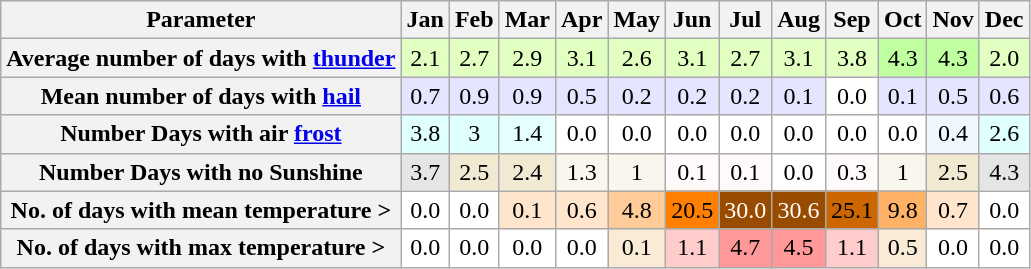<table class="wikitable collapsible plainrowheaders" style="text-align:center;">
<tr style="vertical-align:middle;">
<th>Parameter</th>
<th>Jan</th>
<th>Feb</th>
<th>Mar</th>
<th>Apr</th>
<th>May</th>
<th>Jun</th>
<th>Jul</th>
<th>Aug</th>
<th>Sep</th>
<th>Oct</th>
<th>Nov</th>
<th>Dec</th>
</tr>
<tr>
<th>Average number of days with <a href='#'>thunder</a></th>
<td style="background-color: #E0FFC0; color: black;">2.1</td>
<td style="background-color: #E0FFC0; color: black;">2.7</td>
<td style="background-color: #E0FFC0; color: black;">2.9</td>
<td style="background-color: #E0FFC0; color: black;">3.1</td>
<td style="background-color: #E0FFC0; color: black;">2.6</td>
<td style="background-color: #E0FFC0; color: black;">3.1</td>
<td style="background-color: #E0FFC0; color: black;">2.7</td>
<td style="background-color: #E0FFC0; color: black;">3.1</td>
<td style="background-color: #E0FFC0; color: black;">3.8</td>
<td style="background-color: #C0FFA0; color: black;">4.3</td>
<td style="background-color: #C0FFA0; color: black;">4.3</td>
<td style="background-color: #E0FFC0; color: black;">2.0</td>
</tr>
<tr>
<th>Mean number of days with <a href='#'>hail</a></th>
<td style="background-color: #E5E5FF; color: black;">0.7</td>
<td style="background-color: #E5E5FF; color: black;">0.9</td>
<td style="background-color: #E5E5FF; color: black;">0.9</td>
<td style="background-color: #E5E5FF; color: black;">0.5</td>
<td style="background-color: #E5E5FF; color: black;">0.2</td>
<td style="background-color: #E5E5FF; color: black;">0.2</td>
<td style="background-color: #E5E5FF; color: black;">0.2</td>
<td style="background-color: #E5E5FF; color: black;">0.1</td>
<td style="background-color: #FFFFFF; color: black;">0.0</td>
<td style="background-color: #E5E5FF; color: black;">0.1</td>
<td style="background-color: #E5E5FF; color: black;">0.5</td>
<td style="background-color: #E5E5FF; color: black;">0.6</td>
</tr>
<tr>
<th>Number Days with air <a href='#'>frost</a></th>
<td style="background-color: #E0FFFF; color: black;">3.8</td>
<td style="background-color: #E0FFFF; color: black;">3</td>
<td style="background-color: #E5FFFF; color: black;">1.4</td>
<td style="background-color: #FFFFFF; color: black;">0.0</td>
<td style="background-color: #FFFFFF; color: black;">0.0</td>
<td style="background-color: #FFFFFF; color: black;">0.0</td>
<td style="background-color: #FFFFFF; color: black;">0.0</td>
<td style="background-color: #FFFFFF; color: black;">0.0</td>
<td style="background-color: #FFFFFF; color: black;">0.0</td>
<td style="background-color: #FFFFFF; color: black;">0.0</td>
<td style="background-color: #F0F8FF; color: black;">0.4</td>
<td style="background-color: #E0FFFF; color: black;">2.6</td>
</tr>
<tr>
<th>Number Days with no Sunshine</th>
<td style="background-color: #E5E5E5; color: black;">3.7</td>
<td style="background-color: #F1E9D2; color: black;">2.5</td>
<td style="background-color: #F1E9D2; color: black;">2.4</td>
<td style="background-color: #F9F6EE; color: black;">1.3</td>
<td style="background-color: #F9F6EE; color: black;">1</td>
<td style="background-color: #FFFAFA; color: black;">0.1</td>
<td style="background-color: #FFFAFA; color: black;">0.1</td>
<td style="background-color: #FFFFFF; color: black;">0.0</td>
<td style="background-color: #FFFAFA; color: black;">0.3</td>
<td style="background-color: #F9F6EE; color: black;">1</td>
<td style="background-color: #F1E9D2; color: black;">2.5</td>
<td style="background-color: #E5E5E5; color: black;">4.3</td>
</tr>
<tr>
<th>No. of days with mean temperature > </th>
<td style="background-color: #FFFFFF; color: black;">0.0</td>
<td style="background-color: #FFFFFF; color: black;">0.0</td>
<td style="background-color: #FFE5CC; color: black;">0.1</td>
<td style="background-color: #FFE5CC; color: black;">0.6</td>
<td style="background-color: #FFCC99; color: black;">4.8</td>
<td style="background-color: #FF8000; color: black;">20.5</td>
<td style="background-color: #994C00; color: white;">30.0</td>
<td style="background-color: #994C00; color: white;">30.6</td>
<td style="background-color: #CC6600; color: black;">25.1</td>
<td style="background-color: #FFB266; color: black;">9.8</td>
<td style="background-color: #FFE5CC; color: black;">0.7</td>
<td style="background-color: #FFFFFF; color: black;">0.0</td>
</tr>
<tr>
<th>No. of days with max temperature > </th>
<td style="background-color: #FFFFFF; color: black;">0.0</td>
<td style="background-color: #FFFFFF; color: black;">0.0</td>
<td style="background-color: #FFFFFF; color: black;">0.0</td>
<td style="background-color: #FFFFFF; color: black;">0.0</td>
<td style="background-color: #FAEBD7; color: black;">0.1</td>
<td style="background-color: #FFCCCC; color: black;">1.1</td>
<td style="background-color: #FF9999; color: black;">4.7</td>
<td style="background-color: #FF9999; color: black;">4.5</td>
<td style="background-color: #FFCCCC; color: black;">1.1</td>
<td style="background-color: #FAEBD7; color: black;">0.5</td>
<td style="background-color: #FFFFFF; color: black;">0.0</td>
<td style="background-color: #FFFFFF; color: black;">0.0</td>
</tr>
</table>
